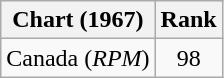<table class="wikitable">
<tr>
<th align="left">Chart (1967)</th>
<th style="text-align:center;">Rank</th>
</tr>
<tr>
<td>Canada (<em>RPM</em>)</td>
<td style="text-align:center;">98</td>
</tr>
</table>
